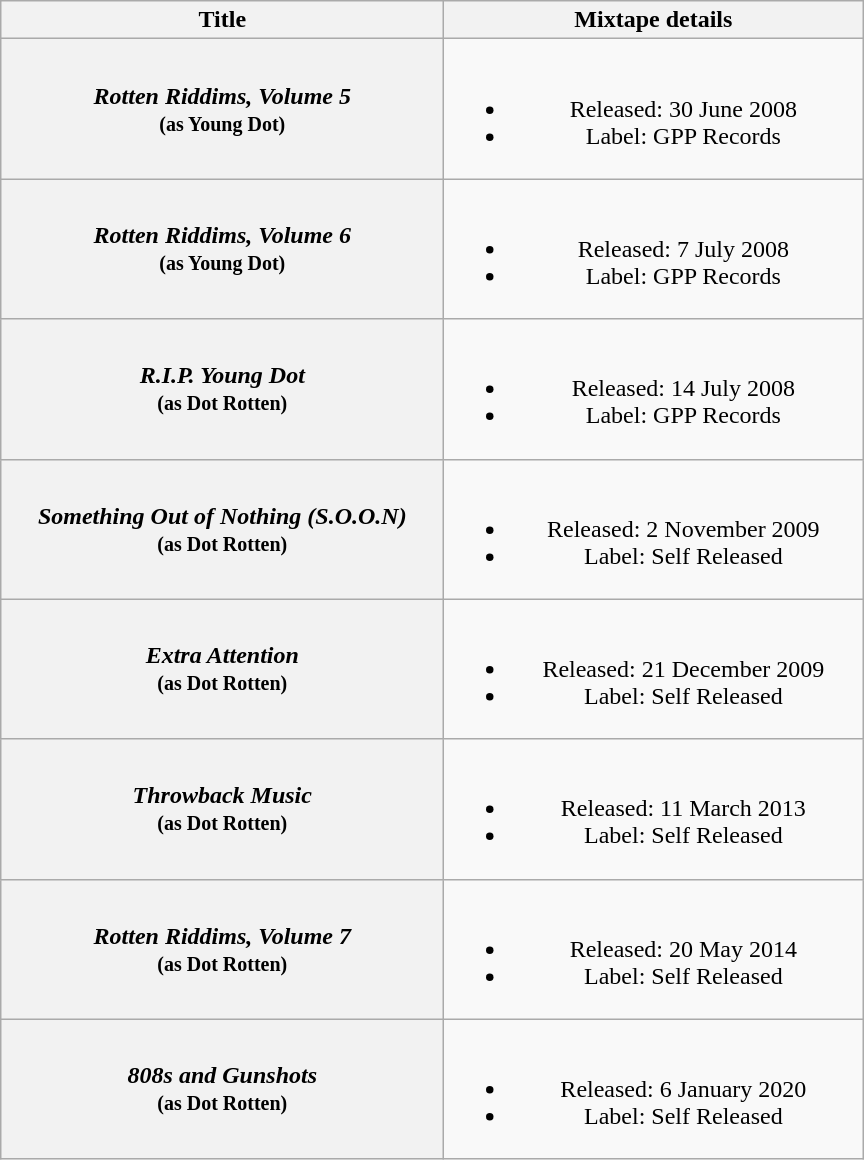<table class="wikitable" style="text-align:center;">
<tr>
<th scope="col" style="width:18em;">Title</th>
<th scope="col" style="width:17em;">Mixtape details</th>
</tr>
<tr>
<th scope="row"><strong><em>Rotten Riddims, Volume 5</em></strong><br><small>(as Young Dot)</small></th>
<td><br><ul><li>Released: 30 June 2008</li><li>Label: GPP Records</li></ul></td>
</tr>
<tr>
<th scope="row"><strong><em>Rotten Riddims, Volume 6</em></strong><br><small>(as Young Dot)</small></th>
<td><br><ul><li>Released: 7 July 2008</li><li>Label: GPP Records</li></ul></td>
</tr>
<tr>
<th scope="row"><strong><em>R.I.P. Young Dot</em></strong><br><small>(as Dot Rotten)</small></th>
<td><br><ul><li>Released: 14 July 2008</li><li>Label: GPP Records</li></ul></td>
</tr>
<tr>
<th scope="row"><strong><em>Something Out of Nothing (S.O.O.N)</em></strong><br><small>(as Dot Rotten)</small></th>
<td><br><ul><li>Released: 2 November 2009</li><li>Label: Self Released</li></ul></td>
</tr>
<tr>
<th scope="row"><strong><em>Extra Attention</em></strong><br><small>(as Dot Rotten)</small></th>
<td><br><ul><li>Released: 21 December 2009</li><li>Label: Self Released</li></ul></td>
</tr>
<tr>
<th scope="row"><strong><em>Throwback Music</em></strong><br><small>(as Dot Rotten)</small></th>
<td><br><ul><li>Released: 11 March 2013</li><li>Label: Self Released</li></ul></td>
</tr>
<tr>
<th scope="row"><strong><em>Rotten Riddims, Volume 7</em></strong><br><small>(as Dot Rotten)</small></th>
<td><br><ul><li>Released: 20 May 2014</li><li>Label: Self Released</li></ul></td>
</tr>
<tr>
<th scope="row"><strong><em>808s and Gunshots</em></strong><br><small>(as Dot Rotten)</small></th>
<td><br><ul><li>Released: 6 January 2020</li><li>Label: Self Released</li></ul></td>
</tr>
</table>
